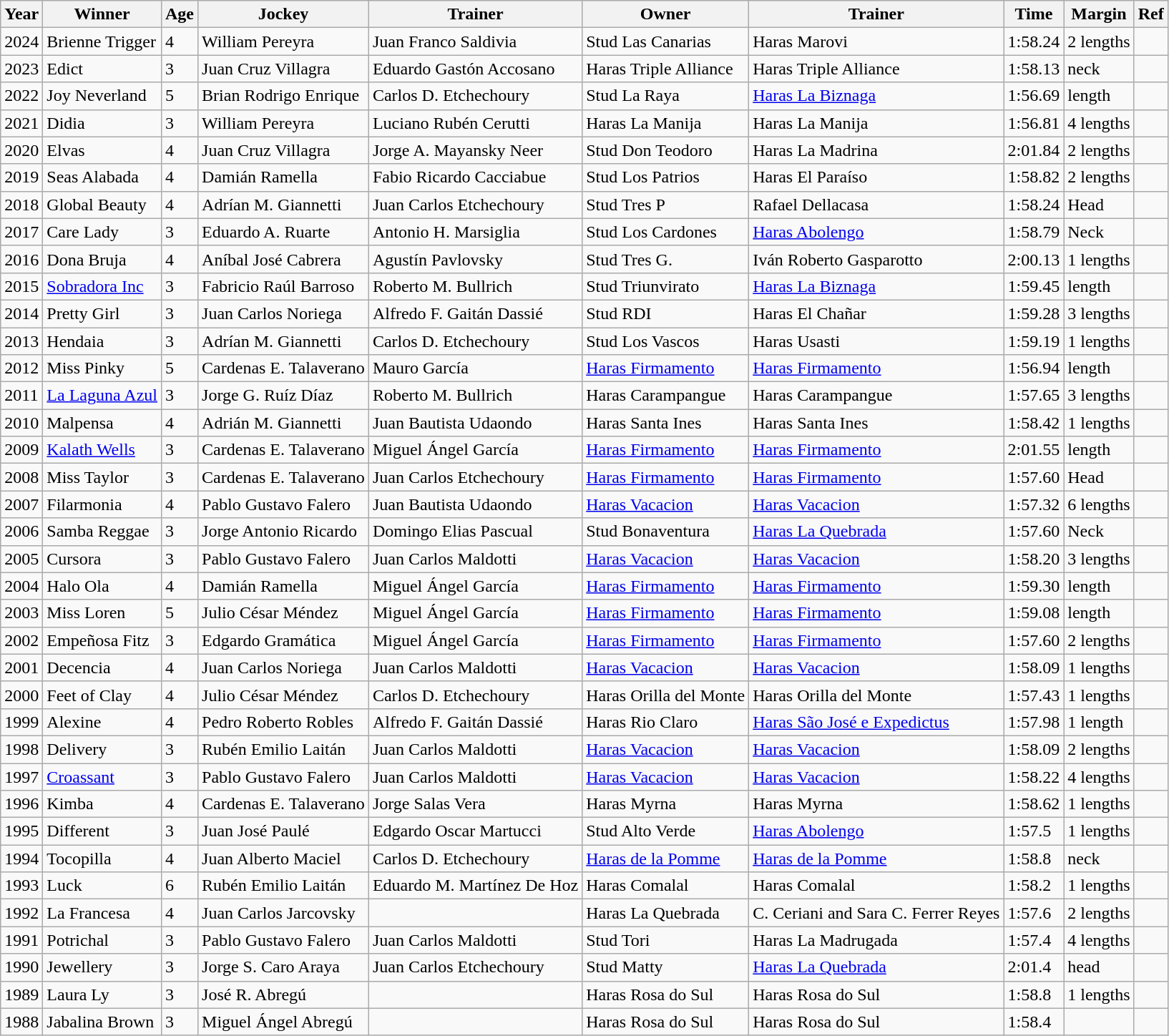<table class="wikitable">
<tr>
<th>Year</th>
<th>Winner</th>
<th>Age</th>
<th>Jockey</th>
<th>Trainer</th>
<th>Owner</th>
<th>Trainer</th>
<th>Time</th>
<th>Margin</th>
<th>Ref</th>
</tr>
<tr>
<td>2024</td>
<td>Brienne Trigger</td>
<td>4</td>
<td>William Pereyra</td>
<td>Juan Franco Saldivia</td>
<td>Stud Las Canarias</td>
<td>Haras Marovi</td>
<td>1:58.24</td>
<td>2 lengths</td>
<td></td>
</tr>
<tr>
<td>2023</td>
<td>Edict</td>
<td>3</td>
<td>Juan Cruz Villagra</td>
<td>Eduardo Gastón Accosano</td>
<td>Haras Triple Alliance</td>
<td>Haras Triple Alliance</td>
<td>1:58.13</td>
<td> neck</td>
<td></td>
</tr>
<tr>
<td>2022</td>
<td>Joy Neverland</td>
<td>5</td>
<td>Brian Rodrigo Enrique</td>
<td>Carlos D. Etchechoury</td>
<td>Stud La Raya</td>
<td><a href='#'>Haras La Biznaga</a></td>
<td>1:56.69</td>
<td> length</td>
<td></td>
</tr>
<tr>
<td>2021</td>
<td>Didia</td>
<td>3</td>
<td>William Pereyra</td>
<td>Luciano Rubén Cerutti</td>
<td>Haras La Manija</td>
<td>Haras La Manija</td>
<td>1:56.81</td>
<td>4 lengths</td>
<td></td>
</tr>
<tr>
<td>2020</td>
<td>Elvas</td>
<td>4</td>
<td>Juan Cruz Villagra</td>
<td>Jorge A. Mayansky Neer</td>
<td>Stud Don Teodoro</td>
<td>Haras La Madrina</td>
<td>2:01.84</td>
<td>2 lengths</td>
<td></td>
</tr>
<tr>
<td>2019</td>
<td>Seas Alabada</td>
<td>4</td>
<td>Damián Ramella</td>
<td>Fabio Ricardo Cacciabue</td>
<td>Stud Los Patrios</td>
<td>Haras El Paraíso</td>
<td>1:58.82</td>
<td>2 lengths</td>
<td></td>
</tr>
<tr>
<td>2018</td>
<td>Global Beauty</td>
<td>4</td>
<td>Adrían M. Giannetti</td>
<td>Juan Carlos Etchechoury</td>
<td>Stud Tres P</td>
<td>Rafael Dellacasa</td>
<td>1:58.24</td>
<td>Head</td>
<td></td>
</tr>
<tr>
<td>2017</td>
<td>Care Lady</td>
<td>3</td>
<td>Eduardo A. Ruarte</td>
<td>Antonio H. Marsiglia</td>
<td>Stud Los Cardones</td>
<td><a href='#'>Haras Abolengo</a></td>
<td>1:58.79</td>
<td>Neck</td>
<td></td>
</tr>
<tr>
<td>2016</td>
<td>Dona Bruja</td>
<td>4</td>
<td>Aníbal José Cabrera</td>
<td>Agustín Pavlovsky</td>
<td>Stud Tres G.</td>
<td>Iván Roberto Gasparotto</td>
<td>2:00.13</td>
<td>1 lengths</td>
<td></td>
</tr>
<tr>
<td>2015</td>
<td><a href='#'>Sobradora Inc</a></td>
<td>3</td>
<td>Fabricio Raúl Barroso</td>
<td>Roberto M. Bullrich</td>
<td>Stud Triunvirato</td>
<td><a href='#'>Haras La Biznaga</a></td>
<td>1:59.45</td>
<td> length</td>
<td></td>
</tr>
<tr>
<td>2014</td>
<td>Pretty Girl</td>
<td>3</td>
<td>Juan Carlos Noriega</td>
<td>Alfredo F. Gaitán Dassié</td>
<td>Stud RDI</td>
<td>Haras El Chañar</td>
<td>1:59.28</td>
<td>3 lengths</td>
<td></td>
</tr>
<tr>
<td>2013</td>
<td>Hendaia</td>
<td>3</td>
<td>Adrían M. Giannetti</td>
<td>Carlos D. Etchechoury</td>
<td>Stud Los Vascos</td>
<td>Haras Usasti</td>
<td>1:59.19</td>
<td>1 lengths</td>
<td></td>
</tr>
<tr>
<td>2012</td>
<td>Miss Pinky</td>
<td>5</td>
<td>Cardenas E. Talaverano</td>
<td>Mauro García</td>
<td><a href='#'>Haras Firmamento</a></td>
<td><a href='#'>Haras Firmamento</a></td>
<td>1:56.94</td>
<td> length</td>
<td></td>
</tr>
<tr>
<td>2011</td>
<td><a href='#'>La Laguna Azul</a></td>
<td>3</td>
<td>Jorge G. Ruíz Díaz</td>
<td>Roberto M. Bullrich</td>
<td>Haras Carampangue</td>
<td>Haras Carampangue</td>
<td>1:57.65</td>
<td>3 lengths</td>
<td></td>
</tr>
<tr>
<td>2010</td>
<td>Malpensa</td>
<td>4</td>
<td>Adrián M. Giannetti</td>
<td>Juan Bautista Udaondo</td>
<td>Haras Santa Ines</td>
<td>Haras Santa Ines</td>
<td>1:58.42</td>
<td>1 lengths</td>
<td></td>
</tr>
<tr>
<td>2009</td>
<td><a href='#'>Kalath Wells</a></td>
<td>3</td>
<td>Cardenas E. Talaverano</td>
<td>Miguel Ángel García</td>
<td><a href='#'>Haras Firmamento</a></td>
<td><a href='#'>Haras Firmamento</a></td>
<td>2:01.55</td>
<td> length</td>
<td></td>
</tr>
<tr>
<td>2008</td>
<td>Miss Taylor</td>
<td>3</td>
<td>Cardenas E. Talaverano</td>
<td>Juan Carlos Etchechoury</td>
<td><a href='#'>Haras Firmamento</a></td>
<td><a href='#'>Haras Firmamento</a></td>
<td>1:57.60</td>
<td>Head</td>
<td></td>
</tr>
<tr>
<td>2007</td>
<td>Filarmonia</td>
<td>4</td>
<td>Pablo Gustavo Falero</td>
<td>Juan Bautista Udaondo</td>
<td><a href='#'>Haras Vacacion</a></td>
<td><a href='#'>Haras Vacacion</a></td>
<td>1:57.32</td>
<td>6 lengths</td>
<td></td>
</tr>
<tr>
<td>2006</td>
<td>Samba Reggae</td>
<td>3</td>
<td>Jorge Antonio Ricardo</td>
<td>Domingo Elias Pascual</td>
<td>Stud Bonaventura</td>
<td><a href='#'>Haras La Quebrada</a></td>
<td>1:57.60</td>
<td>Neck</td>
<td></td>
</tr>
<tr>
<td>2005</td>
<td>Cursora</td>
<td>3</td>
<td>Pablo Gustavo Falero</td>
<td>Juan Carlos Maldotti</td>
<td><a href='#'>Haras Vacacion</a></td>
<td><a href='#'>Haras Vacacion</a></td>
<td>1:58.20</td>
<td>3 lengths</td>
<td></td>
</tr>
<tr>
<td>2004</td>
<td>Halo Ola</td>
<td>4</td>
<td>Damián Ramella</td>
<td>Miguel Ángel García</td>
<td><a href='#'>Haras Firmamento</a></td>
<td><a href='#'>Haras Firmamento</a></td>
<td>1:59.30</td>
<td> length</td>
<td></td>
</tr>
<tr>
<td>2003</td>
<td>Miss Loren</td>
<td>5</td>
<td>Julio César Méndez</td>
<td>Miguel Ángel García</td>
<td><a href='#'>Haras Firmamento</a></td>
<td><a href='#'>Haras Firmamento</a></td>
<td>1:59.08</td>
<td> length</td>
<td></td>
</tr>
<tr>
<td>2002</td>
<td>Empeñosa Fitz</td>
<td>3</td>
<td>Edgardo Gramática</td>
<td>Miguel Ángel García</td>
<td><a href='#'>Haras Firmamento</a></td>
<td><a href='#'>Haras Firmamento</a></td>
<td>1:57.60</td>
<td>2 lengths</td>
<td></td>
</tr>
<tr>
<td>2001</td>
<td>Decencia</td>
<td>4</td>
<td>Juan Carlos Noriega</td>
<td>Juan Carlos Maldotti</td>
<td><a href='#'>Haras Vacacion</a></td>
<td><a href='#'>Haras Vacacion</a></td>
<td>1:58.09</td>
<td>1 lengths</td>
<td></td>
</tr>
<tr>
<td>2000</td>
<td>Feet of Clay</td>
<td>4</td>
<td>Julio César Méndez</td>
<td>Carlos D. Etchechoury</td>
<td>Haras Orilla del Monte</td>
<td>Haras Orilla del Monte</td>
<td>1:57.43</td>
<td>1 lengths</td>
<td></td>
</tr>
<tr>
<td>1999</td>
<td>Alexine</td>
<td>4</td>
<td>Pedro Roberto Robles</td>
<td>Alfredo F. Gaitán Dassié</td>
<td>Haras Rio Claro</td>
<td><a href='#'>Haras São José e Expedictus</a></td>
<td>1:57.98</td>
<td>1 length</td>
<td></td>
</tr>
<tr>
<td>1998</td>
<td>Delivery</td>
<td>3</td>
<td>Rubén Emilio Laitán</td>
<td>Juan Carlos Maldotti</td>
<td><a href='#'>Haras Vacacion</a></td>
<td><a href='#'>Haras Vacacion</a></td>
<td>1:58.09</td>
<td>2 lengths</td>
<td></td>
</tr>
<tr>
<td>1997</td>
<td><a href='#'>Croassant</a></td>
<td>3</td>
<td>Pablo Gustavo Falero</td>
<td>Juan Carlos Maldotti</td>
<td><a href='#'>Haras Vacacion</a></td>
<td><a href='#'>Haras Vacacion</a></td>
<td>1:58.22</td>
<td>4 lengths</td>
<td></td>
</tr>
<tr>
<td>1996</td>
<td>Kimba</td>
<td>4</td>
<td>Cardenas E. Talaverano</td>
<td>Jorge Salas Vera</td>
<td>Haras Myrna</td>
<td>Haras Myrna</td>
<td>1:58.62</td>
<td>1 lengths</td>
<td></td>
</tr>
<tr>
<td>1995</td>
<td>Different</td>
<td>3</td>
<td>Juan José Paulé</td>
<td>Edgardo Oscar Martucci</td>
<td>Stud Alto Verde</td>
<td><a href='#'>Haras Abolengo</a></td>
<td>1:57.5</td>
<td>1 lengths</td>
<td></td>
</tr>
<tr>
<td>1994</td>
<td>Tocopilla</td>
<td>4</td>
<td>Juan Alberto Maciel</td>
<td>Carlos D. Etchechoury</td>
<td><a href='#'>Haras de la Pomme</a></td>
<td><a href='#'>Haras de la Pomme</a></td>
<td>1:58.8</td>
<td> neck</td>
<td></td>
</tr>
<tr>
<td>1993</td>
<td>Luck</td>
<td>6</td>
<td>Rubén Emilio Laitán</td>
<td>Eduardo M. Martínez De Hoz</td>
<td>Haras Comalal</td>
<td>Haras Comalal</td>
<td>1:58.2</td>
<td>1 lengths</td>
<td></td>
</tr>
<tr>
<td>1992</td>
<td>La Francesa</td>
<td>4</td>
<td>Juan Carlos Jarcovsky</td>
<td></td>
<td>Haras La Quebrada</td>
<td>C. Ceriani and Sara C. Ferrer Reyes</td>
<td>1:57.6</td>
<td>2 lengths</td>
<td></td>
</tr>
<tr>
<td>1991</td>
<td>Potrichal</td>
<td>3</td>
<td>Pablo Gustavo Falero</td>
<td>Juan Carlos Maldotti</td>
<td>Stud Tori</td>
<td>Haras La Madrugada</td>
<td>1:57.4</td>
<td>4 lengths</td>
<td></td>
</tr>
<tr>
<td>1990</td>
<td>Jewellery</td>
<td>3</td>
<td>Jorge S. Caro Araya</td>
<td>Juan Carlos Etchechoury</td>
<td>Stud Matty</td>
<td><a href='#'>Haras La Quebrada</a></td>
<td>2:01.4</td>
<td> head</td>
<td></td>
</tr>
<tr>
<td>1989</td>
<td>Laura Ly</td>
<td>3</td>
<td>José R. Abregú</td>
<td></td>
<td>Haras Rosa do Sul</td>
<td>Haras Rosa do Sul</td>
<td>1:58.8</td>
<td>1 lengths</td>
<td></td>
</tr>
<tr>
<td>1988</td>
<td>Jabalina Brown</td>
<td>3</td>
<td>Miguel Ángel Abregú</td>
<td></td>
<td>Haras Rosa do Sul</td>
<td>Haras Rosa do Sul</td>
<td>1:58.4</td>
<td></td>
<td></td>
</tr>
</table>
